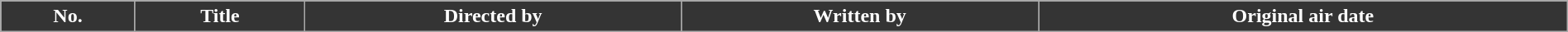<table class="wikitable plainrowheaders" style="width:100%; margin:auto; background:#fff;">
<tr>
<th scope="col" style="background-color: #343434; color: #ffffff;">No.</th>
<th scope="col" style="background-color: #343434; color: #ffffff;">Title</th>
<th scope="col" style="background-color: #343434; color: #ffffff;">Directed by</th>
<th scope="col" style="background-color: #343434; color: #ffffff;">Written by</th>
<th scope="col" style="background-color: #343434; color: #ffffff;">Original air date<br>
























</th>
</tr>
</table>
